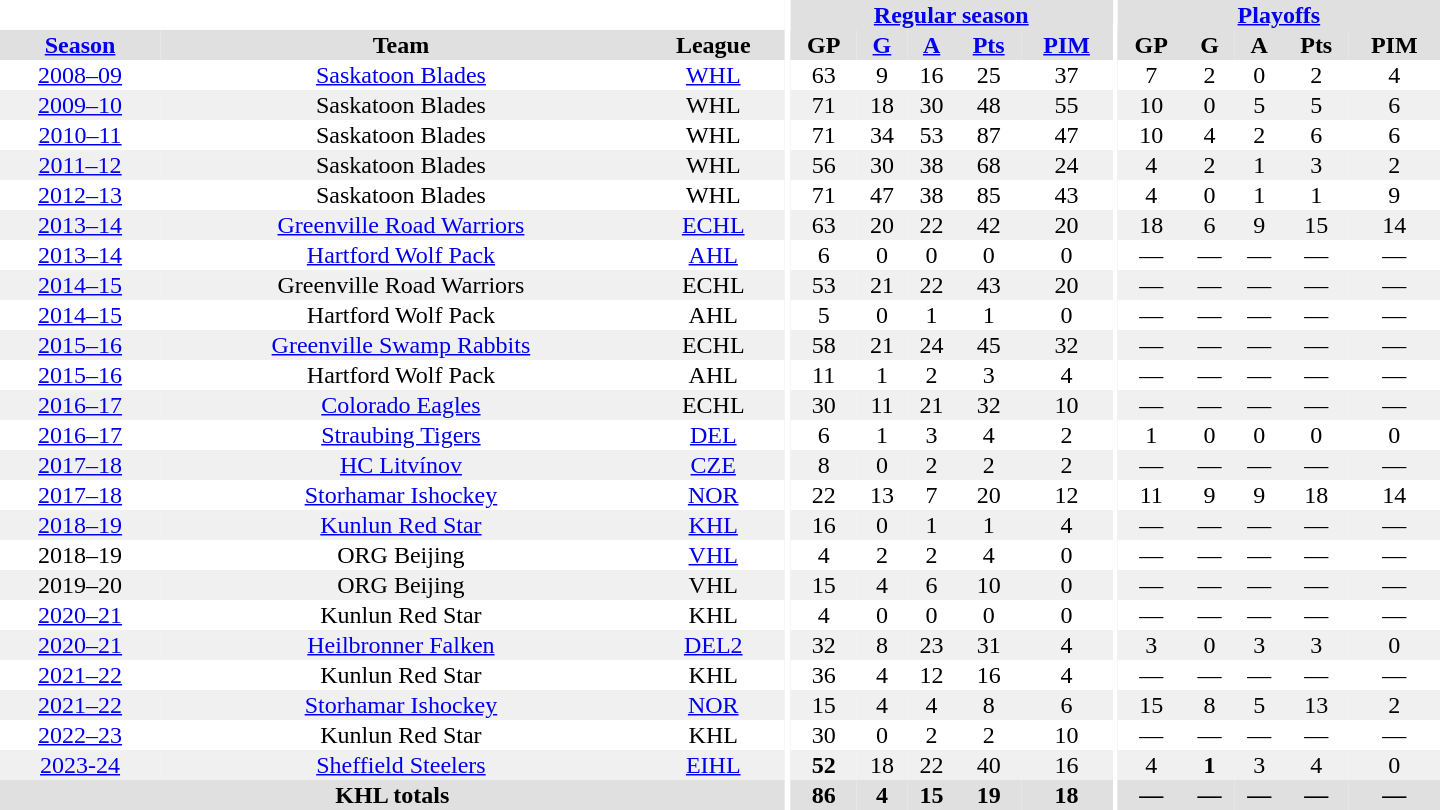<table border="0" cellpadding="1" cellspacing="0" style="text-align:center; width:60em">
<tr bgcolor="#e0e0e0">
<th colspan="3" bgcolor="#ffffff"></th>
<th rowspan="100" bgcolor="#ffffff"></th>
<th colspan="5"><a href='#'>Regular season</a></th>
<th rowspan="100" bgcolor="#ffffff"></th>
<th colspan="5"><a href='#'>Playoffs</a></th>
</tr>
<tr bgcolor="#e0e0e0">
<th><a href='#'>Season</a></th>
<th>Team</th>
<th>League</th>
<th>GP</th>
<th><a href='#'>G</a></th>
<th><a href='#'>A</a></th>
<th><a href='#'>Pts</a></th>
<th><a href='#'>PIM</a></th>
<th>GP</th>
<th>G</th>
<th>A</th>
<th>Pts</th>
<th>PIM</th>
</tr>
<tr>
<td><a href='#'>2008–09</a></td>
<td><a href='#'>Saskatoon Blades</a></td>
<td><a href='#'>WHL</a></td>
<td>63</td>
<td>9</td>
<td>16</td>
<td>25</td>
<td>37</td>
<td>7</td>
<td>2</td>
<td>0</td>
<td>2</td>
<td>4</td>
</tr>
<tr bgcolor="#f0f0f0">
<td><a href='#'>2009–10</a></td>
<td>Saskatoon Blades</td>
<td>WHL</td>
<td>71</td>
<td>18</td>
<td>30</td>
<td>48</td>
<td>55</td>
<td>10</td>
<td>0</td>
<td>5</td>
<td>5</td>
<td>6</td>
</tr>
<tr>
<td><a href='#'>2010–11</a></td>
<td>Saskatoon Blades</td>
<td>WHL</td>
<td>71</td>
<td>34</td>
<td>53</td>
<td>87</td>
<td>47</td>
<td>10</td>
<td>4</td>
<td>2</td>
<td>6</td>
<td>6</td>
</tr>
<tr bgcolor="#f0f0f0">
<td><a href='#'>2011–12</a></td>
<td>Saskatoon Blades</td>
<td>WHL</td>
<td>56</td>
<td>30</td>
<td>38</td>
<td>68</td>
<td>24</td>
<td>4</td>
<td>2</td>
<td>1</td>
<td>3</td>
<td>2</td>
</tr>
<tr>
<td><a href='#'>2012–13</a></td>
<td>Saskatoon Blades</td>
<td>WHL</td>
<td>71</td>
<td>47</td>
<td>38</td>
<td>85</td>
<td>43</td>
<td>4</td>
<td>0</td>
<td>1</td>
<td>1</td>
<td>9</td>
</tr>
<tr bgcolor="#f0f0f0">
<td><a href='#'>2013–14</a></td>
<td><a href='#'>Greenville Road Warriors</a></td>
<td><a href='#'>ECHL</a></td>
<td>63</td>
<td>20</td>
<td>22</td>
<td>42</td>
<td>20</td>
<td>18</td>
<td>6</td>
<td>9</td>
<td>15</td>
<td>14</td>
</tr>
<tr>
<td><a href='#'>2013–14</a></td>
<td><a href='#'>Hartford Wolf Pack</a></td>
<td><a href='#'>AHL</a></td>
<td>6</td>
<td>0</td>
<td>0</td>
<td>0</td>
<td>0</td>
<td>—</td>
<td>—</td>
<td>—</td>
<td>—</td>
<td>—</td>
</tr>
<tr bgcolor="#f0f0f0">
<td><a href='#'>2014–15</a></td>
<td>Greenville Road Warriors</td>
<td>ECHL</td>
<td>53</td>
<td>21</td>
<td>22</td>
<td>43</td>
<td>20</td>
<td>—</td>
<td>—</td>
<td>—</td>
<td>—</td>
<td>—</td>
</tr>
<tr>
<td><a href='#'>2014–15</a></td>
<td>Hartford Wolf Pack</td>
<td>AHL</td>
<td>5</td>
<td>0</td>
<td>1</td>
<td>1</td>
<td>0</td>
<td>—</td>
<td>—</td>
<td>—</td>
<td>—</td>
<td>—</td>
</tr>
<tr bgcolor="#f0f0f0">
<td><a href='#'>2015–16</a></td>
<td><a href='#'>Greenville Swamp Rabbits</a></td>
<td>ECHL</td>
<td>58</td>
<td>21</td>
<td>24</td>
<td>45</td>
<td>32</td>
<td>—</td>
<td>—</td>
<td>—</td>
<td>—</td>
<td>—</td>
</tr>
<tr>
<td><a href='#'>2015–16</a></td>
<td>Hartford Wolf Pack</td>
<td>AHL</td>
<td>11</td>
<td>1</td>
<td>2</td>
<td>3</td>
<td>4</td>
<td>—</td>
<td>—</td>
<td>—</td>
<td>—</td>
<td>—</td>
</tr>
<tr bgcolor="#f0f0f0">
<td><a href='#'>2016–17</a></td>
<td><a href='#'>Colorado Eagles</a></td>
<td>ECHL</td>
<td>30</td>
<td>11</td>
<td>21</td>
<td>32</td>
<td>10</td>
<td>—</td>
<td>—</td>
<td>—</td>
<td>—</td>
<td>—</td>
</tr>
<tr>
<td><a href='#'>2016–17</a></td>
<td><a href='#'>Straubing Tigers</a></td>
<td><a href='#'>DEL</a></td>
<td>6</td>
<td>1</td>
<td>3</td>
<td>4</td>
<td>2</td>
<td>1</td>
<td>0</td>
<td>0</td>
<td>0</td>
<td>0</td>
</tr>
<tr bgcolor="#f0f0f0">
<td><a href='#'>2017–18</a></td>
<td><a href='#'>HC Litvínov</a></td>
<td><a href='#'>CZE</a></td>
<td>8</td>
<td>0</td>
<td>2</td>
<td>2</td>
<td>2</td>
<td>—</td>
<td>—</td>
<td>—</td>
<td>—</td>
<td>—</td>
</tr>
<tr>
<td><a href='#'>2017–18</a></td>
<td><a href='#'>Storhamar Ishockey</a></td>
<td><a href='#'>NOR</a></td>
<td>22</td>
<td>13</td>
<td>7</td>
<td>20</td>
<td>12</td>
<td>11</td>
<td>9</td>
<td>9</td>
<td>18</td>
<td>14</td>
</tr>
<tr bgcolor="#f0f0f0">
<td><a href='#'>2018–19</a></td>
<td><a href='#'>Kunlun Red Star</a></td>
<td><a href='#'>KHL</a></td>
<td>16</td>
<td>0</td>
<td>1</td>
<td>1</td>
<td>4</td>
<td>—</td>
<td>—</td>
<td>—</td>
<td>—</td>
<td>—</td>
</tr>
<tr>
<td 2018–19 Supreme Hockey League season>2018–19</td>
<td>ORG Beijing</td>
<td><a href='#'>VHL</a></td>
<td>4</td>
<td>2</td>
<td>2</td>
<td>4</td>
<td>0</td>
<td>—</td>
<td>—</td>
<td>—</td>
<td>—</td>
<td>—</td>
</tr>
<tr bgcolor="#f0f0f0">
<td 2019–20 Supreme Hockey League season>2019–20</td>
<td>ORG Beijing</td>
<td>VHL</td>
<td>15</td>
<td>4</td>
<td>6</td>
<td>10</td>
<td>0</td>
<td>—</td>
<td>—</td>
<td>—</td>
<td>—</td>
<td>—</td>
</tr>
<tr>
<td><a href='#'>2020–21</a></td>
<td>Kunlun Red Star</td>
<td>KHL</td>
<td>4</td>
<td>0</td>
<td>0</td>
<td>0</td>
<td>0</td>
<td>—</td>
<td>—</td>
<td>—</td>
<td>—</td>
<td>—</td>
</tr>
<tr bgcolor="#f0f0f0">
<td><a href='#'>2020–21</a></td>
<td><a href='#'>Heilbronner Falken</a></td>
<td><a href='#'>DEL2</a></td>
<td>32</td>
<td>8</td>
<td>23</td>
<td>31</td>
<td>4</td>
<td>3</td>
<td>0</td>
<td>3</td>
<td>3</td>
<td>0</td>
</tr>
<tr>
<td><a href='#'>2021–22</a></td>
<td>Kunlun Red Star</td>
<td>KHL</td>
<td>36</td>
<td>4</td>
<td>12</td>
<td>16</td>
<td>4</td>
<td>—</td>
<td>—</td>
<td>—</td>
<td>—</td>
<td>—</td>
</tr>
<tr bgcolor="#f0f0f0">
<td><a href='#'>2021–22</a></td>
<td><a href='#'>Storhamar Ishockey</a></td>
<td><a href='#'>NOR</a></td>
<td>15</td>
<td>4</td>
<td>4</td>
<td>8</td>
<td>6</td>
<td>15</td>
<td>8</td>
<td>5</td>
<td>13</td>
<td>2</td>
</tr>
<tr>
<td><a href='#'>2022–23</a></td>
<td>Kunlun Red Star</td>
<td>KHL</td>
<td>30</td>
<td>0</td>
<td>2</td>
<td>2</td>
<td>10</td>
<td>—</td>
<td>—</td>
<td>—</td>
<td>—</td>
<td>—</td>
</tr>
<tr bgcolor="#f0f0f0">
<td><a href='#'>2023-24</a></td>
<td><a href='#'>Sheffield Steelers</a></td>
<td><a href='#'>EIHL</a></td>
<th>52</th>
<td>18</td>
<td>22</td>
<td>40</td>
<td>16</td>
<td>4</td>
<th>1</th>
<td>3</td>
<td>4</td>
<td>0</td>
</tr>
<tr bgcolor="#e0e0e0">
<th colspan="3">KHL totals</th>
<th>86</th>
<th>4</th>
<th>15</th>
<th>19</th>
<th>18</th>
<th>—</th>
<th>—</th>
<th>—</th>
<th>—</th>
<th>—</th>
</tr>
</table>
